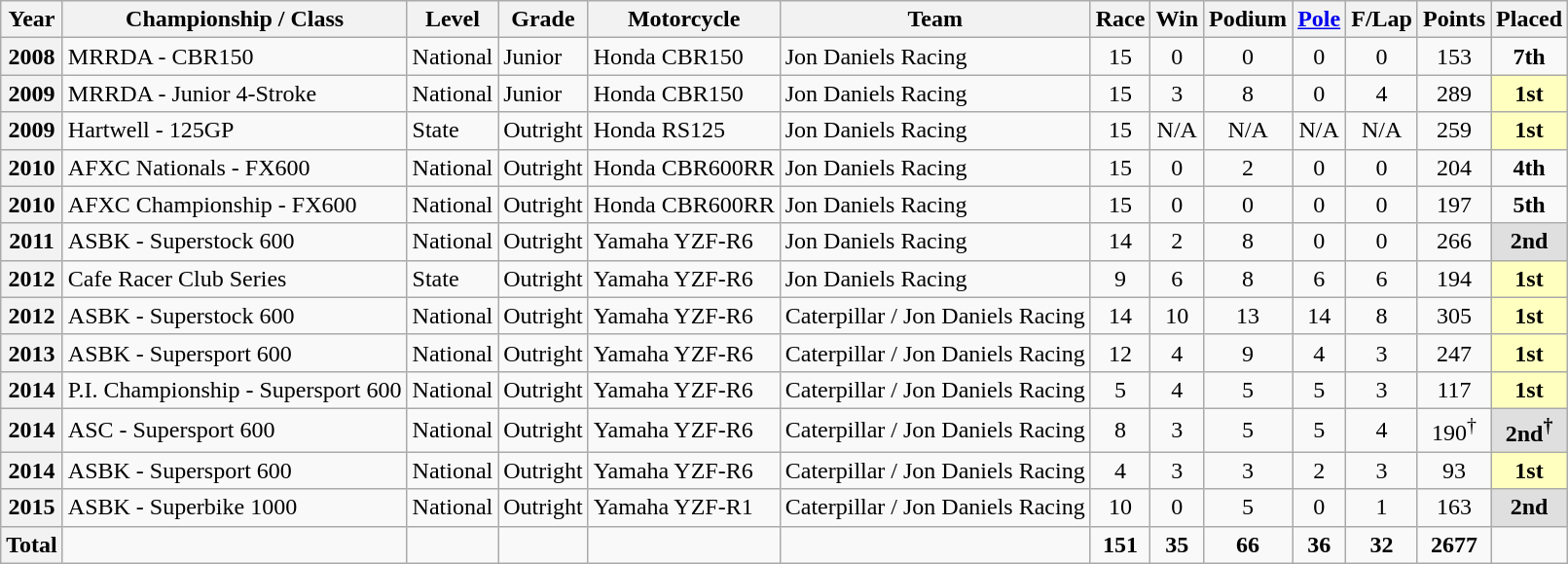<table class="wikitable">
<tr>
<th>Year</th>
<th>Championship / Class</th>
<th>Level</th>
<th>Grade</th>
<th>Motorcycle</th>
<th>Team</th>
<th>Race</th>
<th>Win</th>
<th>Podium</th>
<th><a href='#'>Pole</a></th>
<th>F/Lap</th>
<th>Points</th>
<th>Placed</th>
</tr>
<tr>
<th>2008</th>
<td>MRRDA - CBR150</td>
<td>National</td>
<td>Junior</td>
<td>Honda CBR150</td>
<td>Jon Daniels Racing</td>
<td align="center">15</td>
<td align="center">0</td>
<td align="center">0</td>
<td align="center">0</td>
<td align="center">0</td>
<td align="center">153</td>
<td align="center"><strong>7th</strong></td>
</tr>
<tr>
<th>2009</th>
<td>MRRDA - Junior 4-Stroke</td>
<td>National</td>
<td>Junior</td>
<td>Honda CBR150</td>
<td>Jon Daniels Racing</td>
<td align="center">15</td>
<td align="center">3</td>
<td align="center">8</td>
<td align="center">0</td>
<td align="center">4</td>
<td align="center">289</td>
<td align="center" style="background:#ffffbf;"><strong>1st</strong></td>
</tr>
<tr>
<th>2009</th>
<td align="left">Hartwell - 125GP</td>
<td>State</td>
<td>Outright</td>
<td align="left">Honda RS125</td>
<td align="left">Jon Daniels Racing</td>
<td align="center">15</td>
<td align="center">N/A</td>
<td align="center">N/A</td>
<td align="center">N/A</td>
<td align="center">N/A</td>
<td align="center">259</td>
<td align="center" style="background:#ffffbf;"><strong>1st</strong></td>
</tr>
<tr>
<th>2010</th>
<td align="left">AFXC Nationals - FX600</td>
<td>National</td>
<td>Outright</td>
<td align="left">Honda CBR600RR</td>
<td align="left">Jon Daniels Racing</td>
<td align="center">15</td>
<td align="center">0</td>
<td align="center">2</td>
<td align="center">0</td>
<td align="center">0</td>
<td align="center">204</td>
<td align="center"><strong>4th</strong></td>
</tr>
<tr>
<th>2010</th>
<td align="left">AFXC Championship - FX600</td>
<td>National</td>
<td>Outright</td>
<td align="left">Honda CBR600RR</td>
<td align="left">Jon Daniels Racing</td>
<td align="center">15</td>
<td align="center">0</td>
<td align="center">0</td>
<td align="center">0</td>
<td align="center">0</td>
<td align="center">197</td>
<td align="center"><strong>5th</strong></td>
</tr>
<tr>
<th>2011</th>
<td align="left">ASBK - Superstock 600</td>
<td>National</td>
<td>Outright</td>
<td align="left">Yamaha YZF-R6</td>
<td align="left">Jon Daniels Racing</td>
<td align="center">14</td>
<td align="center">2</td>
<td align="center">8</td>
<td align="center">0</td>
<td align="center">0</td>
<td align="center">266</td>
<td align="center" style="background:#dfdfdf;"><strong>2nd</strong></td>
</tr>
<tr>
<th>2012</th>
<td align="left">Cafe Racer Club Series</td>
<td>State</td>
<td>Outright</td>
<td align="left">Yamaha YZF-R6</td>
<td align="left">Jon Daniels Racing</td>
<td align="center">9</td>
<td align="center">6</td>
<td align="center">8</td>
<td align="center">6</td>
<td align="center">6</td>
<td align="center">194</td>
<td align="center" style="background:#ffffbf;"><strong>1st</strong></td>
</tr>
<tr>
<th>2012</th>
<td align="left">ASBK - Superstock 600</td>
<td>National</td>
<td>Outright</td>
<td align="left">Yamaha YZF-R6</td>
<td align="left">Caterpillar / Jon Daniels Racing</td>
<td align="center">14</td>
<td align="center">10</td>
<td align="center">13</td>
<td align="center">14</td>
<td align="center">8</td>
<td align="center">305</td>
<td align="center" style="background:#ffffbf;"><strong>1st</strong></td>
</tr>
<tr>
<th>2013</th>
<td align="left">ASBK - Supersport 600</td>
<td>National</td>
<td>Outright</td>
<td align="left">Yamaha YZF-R6</td>
<td align="left">Caterpillar / Jon Daniels Racing</td>
<td align="center">12</td>
<td align="center">4</td>
<td align="center">9</td>
<td align="center">4</td>
<td align="center">3</td>
<td align="center">247</td>
<td align="center" style="background:#ffffbf;"><strong>1st</strong></td>
</tr>
<tr>
<th>2014</th>
<td align="left">P.I. Championship - Supersport 600</td>
<td>National</td>
<td>Outright</td>
<td align="left">Yamaha YZF-R6</td>
<td align="left">Caterpillar / Jon Daniels Racing</td>
<td align="center">5</td>
<td align="center">4</td>
<td align="center">5</td>
<td align="center">5</td>
<td align="center">3</td>
<td align="center">117</td>
<td align="center" style="background:#ffffbf;"><strong>1st</strong></td>
</tr>
<tr>
<th>2014</th>
<td align="left">ASC - Supersport 600</td>
<td>National</td>
<td>Outright</td>
<td align="left">Yamaha YZF-R6</td>
<td align="left">Caterpillar / Jon Daniels Racing</td>
<td align="center">8</td>
<td align="center">3</td>
<td align="center">5</td>
<td align="center">5</td>
<td align="center">4</td>
<td align="center">190<sup>†</sup></td>
<td align="center" style="background:#dfdfdf;"><strong>2nd<sup>†</sup></strong></td>
</tr>
<tr>
<th>2014</th>
<td align="left">ASBK - Supersport 600</td>
<td>National</td>
<td>Outright</td>
<td align="left">Yamaha YZF-R6</td>
<td align="left">Caterpillar / Jon Daniels Racing</td>
<td align="center">4</td>
<td align="center">3</td>
<td align="center">3</td>
<td align="center">2</td>
<td align="center">3</td>
<td align="center">93</td>
<td align="center" style="background:#ffffbf;"><strong>1st</strong></td>
</tr>
<tr>
<th>2015</th>
<td align="left">ASBK - Superbike 1000</td>
<td>National</td>
<td>Outright</td>
<td align="left">Yamaha YZF-R1</td>
<td align="left">Caterpillar / Jon Daniels Racing</td>
<td align="center">10</td>
<td align="center">0</td>
<td align="center">5</td>
<td align="center">0</td>
<td align="center">1</td>
<td align="center">163</td>
<td align="center" style="background:#dfdfdf;"><strong>2nd</strong></td>
</tr>
<tr>
<th>Total</th>
<td></td>
<td></td>
<td></td>
<td></td>
<td></td>
<td align="center"><strong>151</strong></td>
<td align="center"><strong>35</strong></td>
<td align="center"><strong>66</strong></td>
<td align="center"><strong>36</strong></td>
<td align="center"><strong>32</strong></td>
<td align="center"><strong>2677</strong></td>
<td></td>
</tr>
</table>
